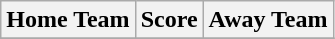<table class="wikitable" style="text-align: center">
<tr>
<th>Home Team</th>
<th>Score</th>
<th>Away Team</th>
</tr>
<tr>
</tr>
</table>
